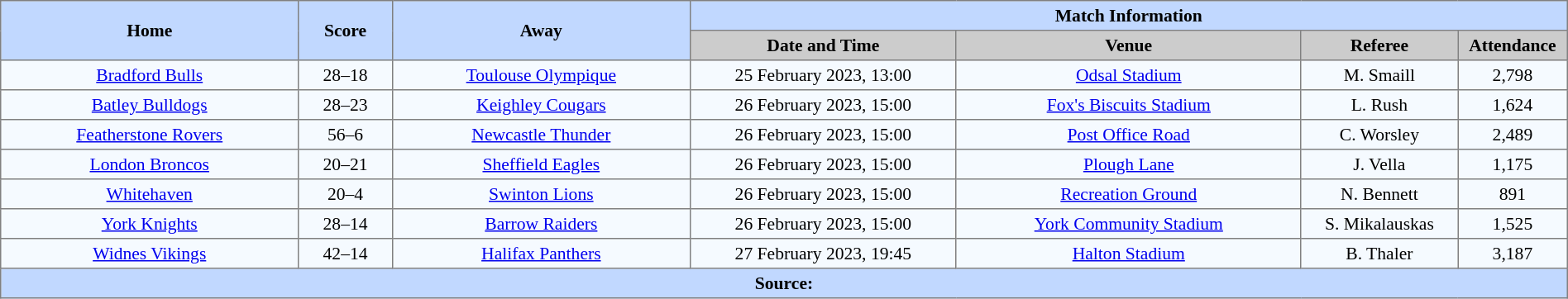<table border=1 style="border-collapse:collapse; font-size:90%; text-align:center;" cellpadding=3 cellspacing=0 width=100%>
<tr bgcolor=#C1D8FF>
<th scope="col" rowspan=2 width=19%>Home</th>
<th scope="col" rowspan=2 width=6%>Score</th>
<th scope="col" rowspan=2 width=19%>Away</th>
<th colspan=6>Match Information</th>
</tr>
<tr bgcolor=#CCCCCC>
<th scope="col" width=17%>Date and Time</th>
<th scope="col" width=22%>Venue</th>
<th scope="col" width=10%>Referee</th>
<th scope="col" width=7%>Attendance</th>
</tr>
<tr bgcolor=#F5FAFF>
<td> <a href='#'>Bradford Bulls</a></td>
<td>28–18</td>
<td> <a href='#'>Toulouse Olympique</a></td>
<td>25 February 2023, 13:00</td>
<td><a href='#'>Odsal Stadium</a></td>
<td>M. Smaill</td>
<td>2,798</td>
</tr>
<tr bgcolor=#F5FAFF>
<td> <a href='#'>Batley Bulldogs</a></td>
<td>28–23</td>
<td> <a href='#'>Keighley Cougars</a></td>
<td>26 February 2023, 15:00</td>
<td><a href='#'>Fox's Biscuits Stadium</a></td>
<td>L. Rush</td>
<td>1,624</td>
</tr>
<tr bgcolor=#F5FAFF>
<td> <a href='#'>Featherstone Rovers</a></td>
<td>56–6</td>
<td> <a href='#'>Newcastle Thunder</a></td>
<td>26 February 2023, 15:00</td>
<td><a href='#'>Post Office Road</a></td>
<td>C. Worsley</td>
<td>2,489</td>
</tr>
<tr bgcolor=#F5FAFF>
<td> <a href='#'>London Broncos</a></td>
<td>20–21</td>
<td> <a href='#'>Sheffield Eagles</a></td>
<td>26 February 2023, 15:00</td>
<td><a href='#'>Plough Lane</a></td>
<td>J. Vella</td>
<td>1,175</td>
</tr>
<tr bgcolor=#F5FAFF>
<td> <a href='#'>Whitehaven</a></td>
<td>20–4</td>
<td> <a href='#'>Swinton Lions</a></td>
<td>26 February 2023, 15:00</td>
<td><a href='#'>Recreation Ground</a></td>
<td>N. Bennett</td>
<td>891</td>
</tr>
<tr bgcolor=#F5FAFF>
<td> <a href='#'>York Knights</a></td>
<td>28–14</td>
<td> <a href='#'>Barrow Raiders</a></td>
<td>26 February 2023, 15:00</td>
<td><a href='#'>York Community Stadium</a></td>
<td>S. Mikalauskas</td>
<td>1,525</td>
</tr>
<tr bgcolor=#F5FAFF>
<td> <a href='#'>Widnes Vikings</a></td>
<td>42–14</td>
<td> <a href='#'>Halifax Panthers</a></td>
<td>27 February 2023, 19:45</td>
<td><a href='#'>Halton Stadium</a></td>
<td>B. Thaler</td>
<td>3,187</td>
</tr>
<tr style="background:#c1d8ff;">
<th colspan=7>Source:</th>
</tr>
</table>
